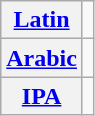<table class="wikitable">
<tr>
<th><a href='#'>Latin</a></th>
<td dir="ltr"></td>
</tr>
<tr>
<th><a href='#'>Arabic</a></th>
<td><div> </div></td>
</tr>
<tr>
<th><strong><a href='#'>IPA</a></strong></th>
<td></td>
</tr>
</table>
